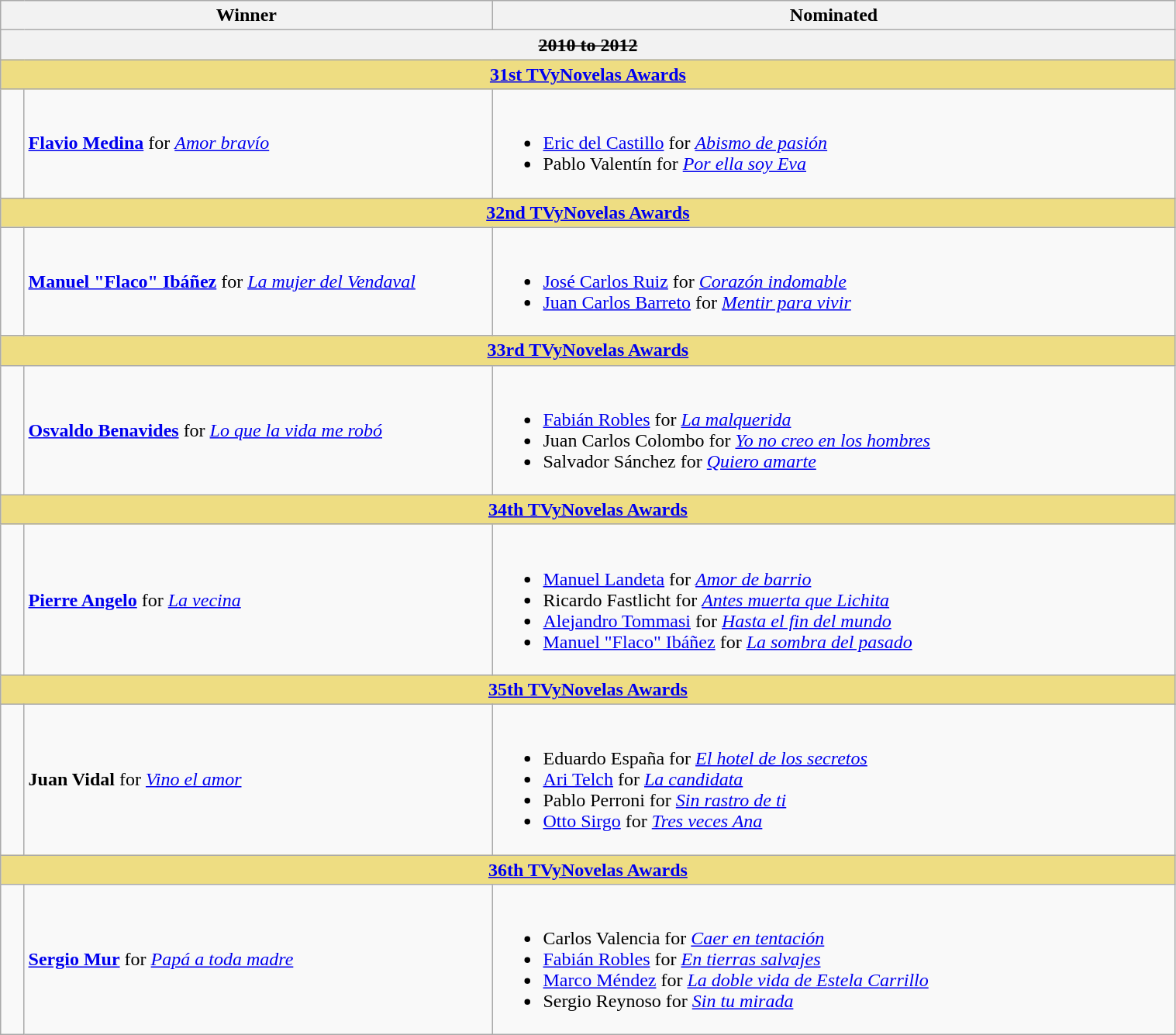<table class="wikitable" width=80%>
<tr align=center>
<th width="150px;" colspan=2; align="center">Winner</th>
<th width="580px;" align="center">Nominated</th>
</tr>
<tr>
<th colspan=9 align="center"><s>2010 to 2012</s></th>
</tr>
<tr>
<th colspan=9 style="background:#EEDD82;"  align="center"><strong><a href='#'>31st TVyNovelas Awards</a></strong></th>
</tr>
<tr>
<td width=2%></td>
<td><strong><a href='#'>Flavio Medina</a></strong> for <em><a href='#'>Amor bravío</a></em></td>
<td><br><ul><li><a href='#'>Eric del Castillo</a> for <em><a href='#'>Abismo de pasión</a></em></li><li>Pablo Valentín for <em><a href='#'>Por ella soy Eva</a></em></li></ul></td>
</tr>
<tr>
<th colspan=9 style="background:#EEDD82;"  align="center"><strong><a href='#'>32nd TVyNovelas Awards</a></strong></th>
</tr>
<tr>
<td width=2%></td>
<td><strong><a href='#'>Manuel "Flaco" Ibáñez</a></strong> for <em><a href='#'>La mujer del Vendaval</a></em></td>
<td><br><ul><li><a href='#'>José Carlos Ruiz</a> for <em><a href='#'>Corazón indomable</a></em></li><li><a href='#'>Juan Carlos Barreto</a> for <em><a href='#'>Mentir para vivir</a></em></li></ul></td>
</tr>
<tr>
<th colspan=9 style="background:#EEDD82;"  align="center"><strong><a href='#'>33rd TVyNovelas Awards</a></strong></th>
</tr>
<tr>
<td width=2%></td>
<td><strong><a href='#'>Osvaldo Benavides</a></strong> for <em><a href='#'>Lo que la vida me robó</a></em></td>
<td><br><ul><li><a href='#'>Fabián Robles</a> for <em><a href='#'>La malquerida</a></em></li><li>Juan Carlos Colombo for <em><a href='#'>Yo no creo en los hombres</a></em></li><li>Salvador Sánchez for <em><a href='#'>Quiero amarte</a></em></li></ul></td>
</tr>
<tr>
<th colspan=9 style="background:#EEDD82;"  align="center"><strong><a href='#'>34th TVyNovelas Awards</a></strong></th>
</tr>
<tr>
<td width=2%></td>
<td><strong><a href='#'>Pierre Angelo</a></strong> for <em><a href='#'>La vecina</a></em></td>
<td><br><ul><li><a href='#'>Manuel Landeta</a> for <em><a href='#'>Amor de barrio</a></em></li><li>Ricardo Fastlicht for <em><a href='#'>Antes muerta que Lichita</a></em></li><li><a href='#'>Alejandro Tommasi</a> for <em><a href='#'>Hasta el fin del mundo</a></em></li><li><a href='#'>Manuel "Flaco" Ibáñez</a> for <em><a href='#'>La sombra del pasado</a></em></li></ul></td>
</tr>
<tr>
<th colspan=9 style="background:#EEDD82;"  align="center"><strong><a href='#'>35th TVyNovelas Awards</a></strong></th>
</tr>
<tr>
<td width=2%></td>
<td><strong>Juan Vidal</strong> for <em><a href='#'>Vino el amor</a></em></td>
<td><br><ul><li>Eduardo España for <em><a href='#'>El hotel de los secretos</a></em></li><li><a href='#'>Ari Telch</a> for <em><a href='#'>La candidata</a></em></li><li>Pablo Perroni for <em><a href='#'>Sin rastro de ti</a></em></li><li><a href='#'>Otto Sirgo</a> for <em><a href='#'>Tres veces Ana</a></em></li></ul></td>
</tr>
<tr>
<th colspan=9 style="background:#EEDD82;"  align="center"><strong><a href='#'>36th TVyNovelas Awards</a></strong></th>
</tr>
<tr>
<td width=2%></td>
<td><strong><a href='#'>Sergio Mur</a></strong> for <em><a href='#'>Papá a toda madre</a></em></td>
<td><br><ul><li>Carlos Valencia for <em><a href='#'>Caer en tentación</a></em></li><li><a href='#'>Fabián Robles</a> for <em><a href='#'>En tierras salvajes</a></em></li><li><a href='#'>Marco Méndez</a> for <em><a href='#'>La doble vida de Estela Carrillo</a></em></li><li>Sergio Reynoso for <em><a href='#'>Sin tu mirada</a></em></li></ul></td>
</tr>
</table>
